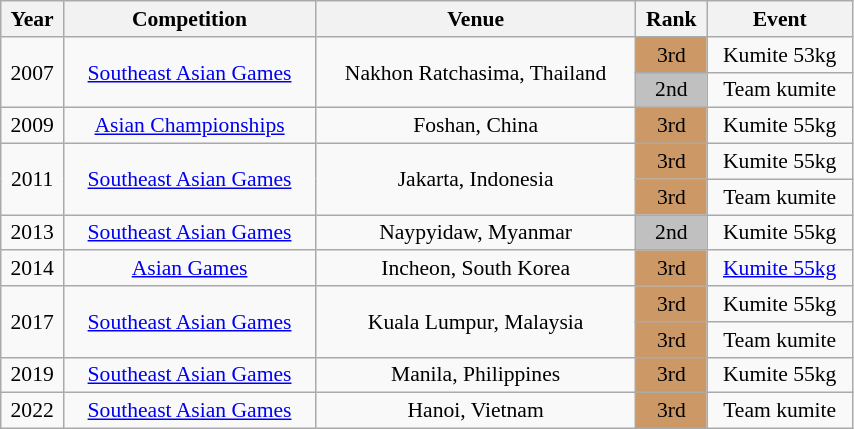<table class="wikitable sortable" width=45% style="font-size:90%; text-align:center;">
<tr>
<th>Year</th>
<th>Competition</th>
<th>Venue</th>
<th>Rank</th>
<th>Event</th>
</tr>
<tr>
<td rowspan=2>2007</td>
<td rowspan=2><a href='#'>Southeast Asian Games</a></td>
<td rowspan=2>Nakhon Ratchasima, Thailand</td>
<td bgcolor="cc9966">3rd</td>
<td>Kumite 53kg</td>
</tr>
<tr>
<td bgcolor="silver">2nd</td>
<td>Team kumite</td>
</tr>
<tr>
<td>2009</td>
<td><a href='#'>Asian Championships</a></td>
<td>Foshan, China</td>
<td bgcolor="cc9966">3rd</td>
<td>Kumite 55kg</td>
</tr>
<tr>
<td rowspan=2>2011</td>
<td rowspan=2><a href='#'>Southeast Asian Games</a></td>
<td rowspan=2>Jakarta, Indonesia</td>
<td bgcolor="cc9966">3rd</td>
<td>Kumite 55kg</td>
</tr>
<tr>
<td bgcolor="cc9966">3rd</td>
<td>Team kumite</td>
</tr>
<tr>
<td>2013</td>
<td><a href='#'>Southeast Asian Games</a></td>
<td>Naypyidaw, Myanmar</td>
<td bgcolor="silver">2nd</td>
<td>Kumite 55kg</td>
</tr>
<tr>
<td>2014</td>
<td><a href='#'>Asian Games</a></td>
<td>Incheon, South Korea</td>
<td bgcolor="cc9966">3rd</td>
<td><a href='#'>Kumite 55kg</a></td>
</tr>
<tr>
<td rowspan=2>2017</td>
<td rowspan=2><a href='#'>Southeast Asian Games</a></td>
<td rowspan=2>Kuala Lumpur, Malaysia</td>
<td bgcolor="cc9966">3rd</td>
<td>Kumite 55kg</td>
</tr>
<tr>
<td bgcolor="cc9966">3rd</td>
<td>Team kumite</td>
</tr>
<tr>
<td>2019</td>
<td><a href='#'>Southeast Asian Games</a></td>
<td>Manila, Philippines</td>
<td bgcolor="cc9966">3rd</td>
<td>Kumite 55kg</td>
</tr>
<tr>
<td>2022</td>
<td><a href='#'>Southeast Asian Games</a></td>
<td>Hanoi, Vietnam</td>
<td bgcolor="cc9966">3rd</td>
<td>Team kumite</td>
</tr>
</table>
